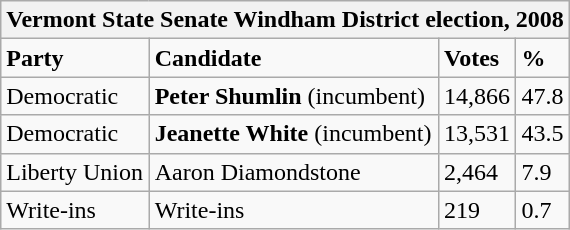<table class="wikitable">
<tr>
<th colspan="4">Vermont State Senate Windham District election, 2008</th>
</tr>
<tr>
<td><strong>Party</strong></td>
<td><strong>Candidate</strong></td>
<td><strong>Votes</strong></td>
<td><strong>%</strong></td>
</tr>
<tr>
<td>Democratic</td>
<td><strong>Peter Shumlin</strong> (incumbent)</td>
<td>14,866</td>
<td>47.8</td>
</tr>
<tr>
<td>Democratic</td>
<td><strong>Jeanette White</strong> (incumbent)</td>
<td>13,531</td>
<td>43.5</td>
</tr>
<tr>
<td>Liberty Union</td>
<td>Aaron Diamondstone</td>
<td>2,464</td>
<td>7.9</td>
</tr>
<tr>
<td>Write-ins</td>
<td>Write-ins</td>
<td>219</td>
<td>0.7</td>
</tr>
</table>
